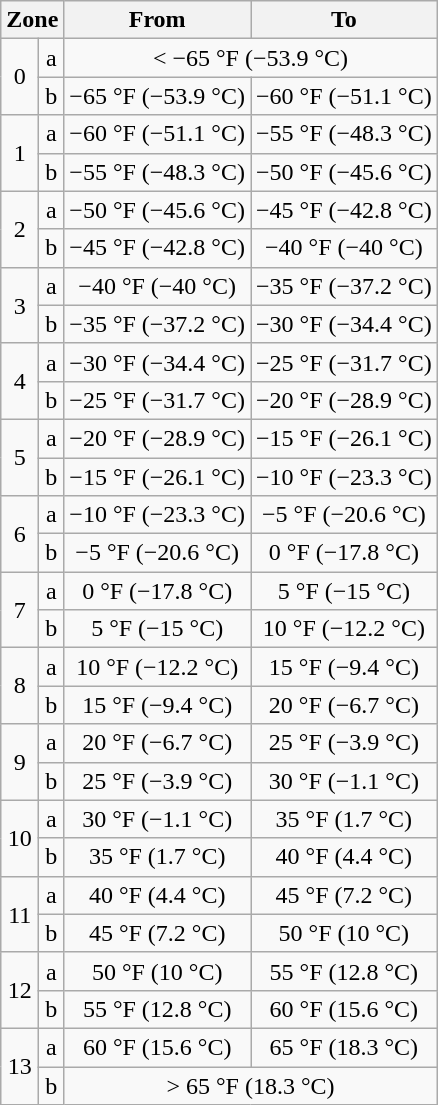<table class="wikitable" style="text-align: center">
<tr>
<th colspan="2">Zone</th>
<th>From</th>
<th>To</th>
</tr>
<tr>
<td rowspan="2">0</td>
<td>a</td>
<td colspan="2">< −65 °F (−53.9 °C)</td>
</tr>
<tr>
<td>b</td>
<td>−65 °F (−53.9 °C)</td>
<td>−60 °F (−51.1 °C)</td>
</tr>
<tr>
<td rowspan="2">1</td>
<td>a</td>
<td>−60 °F (−51.1 °C)</td>
<td>−55 °F (−48.3 °C)</td>
</tr>
<tr>
<td>b</td>
<td>−55 °F (−48.3 °C)</td>
<td>−50 °F (−45.6 °C)</td>
</tr>
<tr>
<td rowspan="2">2</td>
<td>a</td>
<td>−50 °F (−45.6 °C)</td>
<td>−45 °F (−42.8 °C)</td>
</tr>
<tr>
<td>b</td>
<td>−45 °F (−42.8 °C)</td>
<td>−40 °F (−40 °C)</td>
</tr>
<tr>
<td rowspan="2">3</td>
<td>a</td>
<td>−40 °F (−40 °C)</td>
<td>−35 °F (−37.2 °C)</td>
</tr>
<tr>
<td>b</td>
<td>−35 °F (−37.2 °C)</td>
<td>−30 °F (−34.4 °C)</td>
</tr>
<tr>
<td rowspan="2">4</td>
<td>a</td>
<td>−30 °F (−34.4 °C)</td>
<td>−25 °F (−31.7 °C)</td>
</tr>
<tr>
<td>b</td>
<td>−25 °F (−31.7 °C)</td>
<td>−20 °F (−28.9 °C)</td>
</tr>
<tr>
<td rowspan="2">5</td>
<td>a</td>
<td>−20 °F (−28.9 °C)</td>
<td>−15 °F (−26.1 °C)</td>
</tr>
<tr>
<td>b</td>
<td>−15 °F (−26.1 °C)</td>
<td>−10 °F (−23.3 °C)</td>
</tr>
<tr>
<td rowspan="2">6</td>
<td>a</td>
<td>−10 °F (−23.3 °C)</td>
<td>−5 °F (−20.6 °C)</td>
</tr>
<tr>
<td>b</td>
<td>−5 °F (−20.6 °C)</td>
<td>0 °F (−17.8 °C)</td>
</tr>
<tr>
<td rowspan="2">7</td>
<td>a</td>
<td>0 °F (−17.8 °C)</td>
<td>5 °F (−15 °C)</td>
</tr>
<tr>
<td>b</td>
<td>5 °F (−15 °C)</td>
<td>10 °F (−12.2 °C)</td>
</tr>
<tr>
<td rowspan="2">8</td>
<td>a</td>
<td>10 °F (−12.2 °C)</td>
<td>15 °F (−9.4 °C)</td>
</tr>
<tr>
<td>b</td>
<td>15 °F (−9.4 °C)</td>
<td>20 °F (−6.7 °C)</td>
</tr>
<tr>
<td rowspan="2">9</td>
<td>a</td>
<td>20 °F (−6.7 °C)</td>
<td>25 °F (−3.9 °C)</td>
</tr>
<tr>
<td>b</td>
<td>25 °F (−3.9 °C)</td>
<td>30 °F (−1.1 °C)</td>
</tr>
<tr>
<td rowspan="2">10</td>
<td>a</td>
<td>30 °F (−1.1 °C)</td>
<td>35 °F (1.7 °C)</td>
</tr>
<tr>
<td>b</td>
<td>35 °F (1.7 °C)</td>
<td>40 °F (4.4 °C)</td>
</tr>
<tr>
<td rowspan="2">11</td>
<td>a</td>
<td>40 °F (4.4 °C)</td>
<td>45 °F (7.2 °C)</td>
</tr>
<tr>
<td>b</td>
<td>45 °F (7.2 °C)</td>
<td>50 °F (10 °C)</td>
</tr>
<tr>
<td rowspan="2">12</td>
<td>a</td>
<td>50 °F (10 °C)</td>
<td>55 °F (12.8 °C)</td>
</tr>
<tr>
<td>b</td>
<td>55 °F (12.8 °C)</td>
<td>60 °F (15.6 °C)</td>
</tr>
<tr>
<td rowspan="2">13</td>
<td>a</td>
<td>60 °F (15.6 °C)</td>
<td>65 °F (18.3 °C)</td>
</tr>
<tr>
<td>b</td>
<td colspan="2">> 65 °F (18.3 °C)</td>
</tr>
</table>
